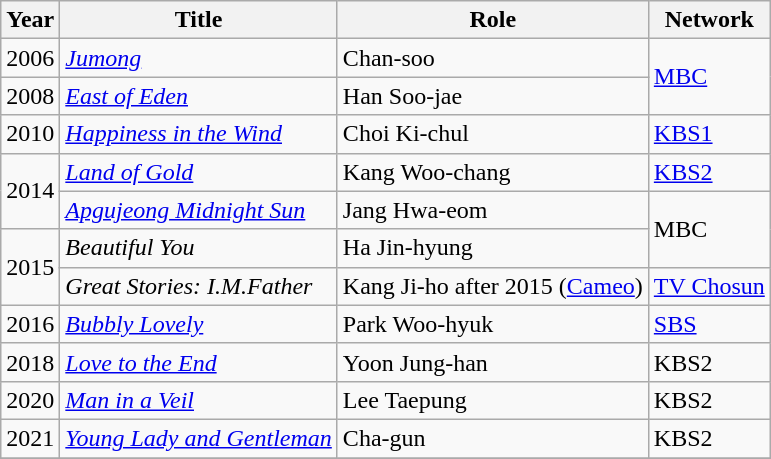<table class="wikitable">
<tr>
<th>Year</th>
<th>Title</th>
<th>Role</th>
<th>Network</th>
</tr>
<tr>
<td>2006</td>
<td><em><a href='#'>Jumong</a></em></td>
<td>Chan-soo</td>
<td rowspan=2><a href='#'>MBC</a></td>
</tr>
<tr>
<td>2008</td>
<td><em><a href='#'>East of Eden</a></em></td>
<td>Han Soo-jae</td>
</tr>
<tr>
<td>2010</td>
<td><em><a href='#'>Happiness in the Wind</a></em></td>
<td>Choi Ki-chul</td>
<td><a href='#'>KBS1</a></td>
</tr>
<tr>
<td rowspan="2">2014</td>
<td><em><a href='#'>Land of Gold</a></em></td>
<td>Kang Woo-chang</td>
<td><a href='#'>KBS2</a></td>
</tr>
<tr>
<td><em><a href='#'>Apgujeong Midnight Sun</a></em></td>
<td>Jang Hwa-eom</td>
<td rowspan=2>MBC</td>
</tr>
<tr>
<td rowspan="2">2015</td>
<td><em>Beautiful You</em></td>
<td>Ha Jin-hyung</td>
</tr>
<tr>
<td><em>Great Stories: I.M.Father</em></td>
<td>Kang Ji-ho after 2015 (<a href='#'>Cameo</a>)</td>
<td><a href='#'>TV Chosun</a></td>
</tr>
<tr>
<td>2016</td>
<td><em><a href='#'>Bubbly Lovely</a></em></td>
<td>Park Woo-hyuk</td>
<td><a href='#'>SBS</a></td>
</tr>
<tr>
<td>2018</td>
<td><em><a href='#'>Love to the End</a></em></td>
<td>Yoon Jung-han</td>
<td>KBS2</td>
</tr>
<tr>
<td>2020</td>
<td><em><a href='#'>Man in a Veil</a></em></td>
<td>Lee Taepung</td>
<td>KBS2</td>
</tr>
<tr>
<td>2021</td>
<td><em><a href='#'>Young Lady and Gentleman</a></em></td>
<td>Cha-gun</td>
<td>KBS2</td>
</tr>
<tr>
</tr>
</table>
